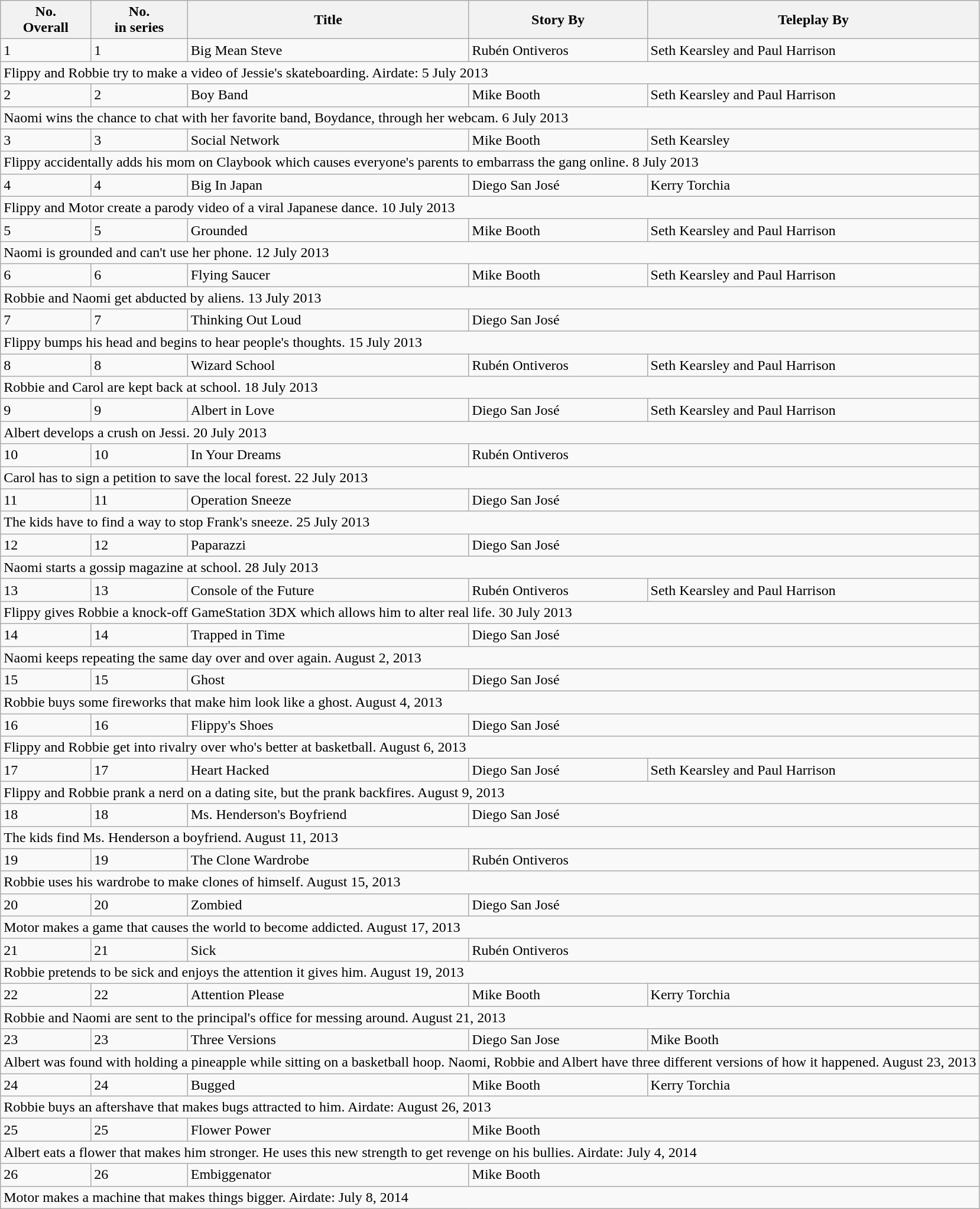<table class="wikitable">
<tr>
<th>No.<br>Overall</th>
<th>No.<br>in series</th>
<th>Title</th>
<th>Story By</th>
<th>Teleplay By</th>
</tr>
<tr>
<td>1</td>
<td>1</td>
<td>Big Mean Steve</td>
<td>Rubén Ontiveros</td>
<td>Seth Kearsley and Paul Harrison</td>
</tr>
<tr>
<td colspan="5">Flippy and Robbie try to make a video of Jessie's skateboarding. Airdate: 5 July 2013</td>
</tr>
<tr>
<td>2</td>
<td>2</td>
<td>Boy Band</td>
<td>Mike Booth</td>
<td>Seth Kearsley and Paul Harrison</td>
</tr>
<tr>
<td colspan="5">Naomi wins the chance to chat with her favorite band, Boydance, through her webcam. 6 July 2013</td>
</tr>
<tr>
<td>3</td>
<td>3</td>
<td>Social Network</td>
<td>Mike Booth</td>
<td>Seth Kearsley</td>
</tr>
<tr>
<td colspan="5">Flippy accidentally adds his mom on Claybook which causes everyone's parents to embarrass the gang online. 8 July 2013</td>
</tr>
<tr>
<td>4</td>
<td>4</td>
<td>Big In Japan</td>
<td>Diego San José</td>
<td>Kerry Torchia</td>
</tr>
<tr>
<td colspan="5">Flippy and Motor create a parody video of a viral Japanese dance. 10 July 2013</td>
</tr>
<tr>
<td>5</td>
<td>5</td>
<td>Grounded</td>
<td>Mike Booth</td>
<td>Seth Kearsley and Paul Harrison</td>
</tr>
<tr>
<td colspan="5">Naomi is grounded and can't use her phone. 12 July 2013</td>
</tr>
<tr>
<td>6</td>
<td>6</td>
<td>Flying Saucer</td>
<td>Mike Booth</td>
<td>Seth Kearsley and Paul Harrison</td>
</tr>
<tr>
<td colspan="5">Robbie and Naomi get abducted by aliens. 13 July 2013</td>
</tr>
<tr>
<td>7</td>
<td>7</td>
<td>Thinking Out Loud</td>
<td colspan="2">Diego San José</td>
</tr>
<tr>
<td colspan="5">Flippy bumps his head and begins to hear people's thoughts. 15 July 2013</td>
</tr>
<tr>
<td>8</td>
<td>8</td>
<td>Wizard School</td>
<td>Rubén Ontiveros</td>
<td>Seth Kearsley and Paul Harrison</td>
</tr>
<tr>
<td colspan="5">Robbie and Carol are kept back at school. 18 July 2013</td>
</tr>
<tr>
<td>9</td>
<td>9</td>
<td>Albert in Love</td>
<td>Diego San José</td>
<td>Seth Kearsley and Paul Harrison</td>
</tr>
<tr>
<td colspan="5">Albert develops a crush on Jessi. 20 July 2013</td>
</tr>
<tr>
<td>10</td>
<td>10</td>
<td>In Your Dreams</td>
<td colspan="2">Rubén Ontiveros</td>
</tr>
<tr>
<td colspan="5">Carol has to sign a petition to save the local forest. 22 July 2013</td>
</tr>
<tr>
<td>11</td>
<td>11</td>
<td>Operation Sneeze</td>
<td colspan="2">Diego San José</td>
</tr>
<tr>
<td colspan="5">The kids have to find a way to stop Frank's sneeze. 25 July 2013</td>
</tr>
<tr>
<td>12</td>
<td>12</td>
<td>Paparazzi</td>
<td colspan="2">Diego San José</td>
</tr>
<tr>
<td colspan="5">Naomi starts a gossip magazine at school. 28 July 2013</td>
</tr>
<tr>
<td>13</td>
<td>13</td>
<td>Console of the Future</td>
<td>Rubén Ontiveros</td>
<td>Seth Kearsley and Paul Harrison</td>
</tr>
<tr>
<td colspan="5">Flippy gives Robbie a knock-off GameStation 3DX which allows him to alter real life. 30 July 2013</td>
</tr>
<tr>
<td>14</td>
<td>14</td>
<td>Trapped in Time</td>
<td colspan="2">Diego San José</td>
</tr>
<tr>
<td colspan="5">Naomi keeps repeating the same day over and over again. August 2, 2013</td>
</tr>
<tr>
<td>15</td>
<td>15</td>
<td>Ghost</td>
<td colspan="2">Diego San José</td>
</tr>
<tr>
<td colspan="5">Robbie buys some fireworks that make him look like a ghost. August 4, 2013</td>
</tr>
<tr>
<td>16</td>
<td>16</td>
<td>Flippy's Shoes</td>
<td colspan="2">Diego San José</td>
</tr>
<tr>
<td colspan="5">Flippy and Robbie get into rivalry over who's better at basketball. August 6, 2013</td>
</tr>
<tr>
<td>17</td>
<td>17</td>
<td>Heart Hacked</td>
<td>Diego San José</td>
<td>Seth Kearsley and Paul Harrison</td>
</tr>
<tr>
<td colspan="5">Flippy and Robbie prank a nerd on a dating site, but the prank backfires. August 9, 2013</td>
</tr>
<tr>
<td>18</td>
<td>18</td>
<td>Ms. Henderson's Boyfriend</td>
<td colspan="2">Diego San José</td>
</tr>
<tr>
<td colspan="5">The kids find Ms. Henderson a boyfriend. August 11, 2013</td>
</tr>
<tr>
<td>19</td>
<td>19</td>
<td>The Clone Wardrobe</td>
<td colspan="2">Rubén Ontiveros</td>
</tr>
<tr>
<td colspan="5">Robbie uses his wardrobe to make clones of himself. August 15, 2013</td>
</tr>
<tr>
<td>20</td>
<td>20</td>
<td>Zombied</td>
<td colspan="2">Diego San José</td>
</tr>
<tr>
<td colspan="5">Motor makes a game that causes the world to become addicted. August 17, 2013</td>
</tr>
<tr>
<td>21</td>
<td>21</td>
<td>Sick</td>
<td colspan="2">Rubén Ontiveros</td>
</tr>
<tr>
<td colspan="5">Robbie pretends to be sick and enjoys the attention it gives him. August 19, 2013</td>
</tr>
<tr>
<td>22</td>
<td>22</td>
<td>Attention Please</td>
<td>Mike Booth</td>
<td>Kerry Torchia</td>
</tr>
<tr>
<td colspan="5">Robbie and Naomi are sent to the principal's office for messing around. August 21, 2013</td>
</tr>
<tr>
<td>23</td>
<td>23</td>
<td>Three Versions</td>
<td>Diego San Jose</td>
<td>Mike Booth</td>
</tr>
<tr>
<td colspan="5">Albert was found with holding a pineapple while sitting on a basketball hoop. Naomi, Robbie and Albert have three different versions of how it happened. August 23, 2013</td>
</tr>
<tr>
<td>24</td>
<td>24</td>
<td>Bugged</td>
<td>Mike Booth</td>
<td>Kerry Torchia</td>
</tr>
<tr>
<td colspan="5">Robbie buys an aftershave that makes bugs attracted to him. Airdate: August 26, 2013</td>
</tr>
<tr>
<td>25</td>
<td>25</td>
<td>Flower Power</td>
<td colspan="2">Mike Booth</td>
</tr>
<tr>
<td colspan="5">Albert eats a flower that makes him stronger. He uses this new strength to get revenge on his bullies. Airdate: July 4, 2014</td>
</tr>
<tr>
<td>26</td>
<td>26</td>
<td>Embiggenator</td>
<td colspan="2">Mike Booth</td>
</tr>
<tr>
<td colspan="5">Motor makes a machine that makes things bigger. Airdate: July 8, 2014</td>
</tr>
</table>
